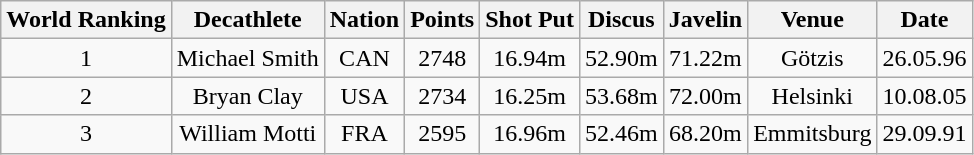<table class="wikitable"  style="text-align:center;">
<tr>
<th>World Ranking</th>
<th>Decathlete</th>
<th>Nation</th>
<th>Points</th>
<th>Shot Put</th>
<th>Discus</th>
<th>Javelin</th>
<th>Venue</th>
<th>Date</th>
</tr>
<tr>
<td>1</td>
<td>Michael Smith</td>
<td>CAN</td>
<td>2748</td>
<td>16.94m</td>
<td>52.90m</td>
<td>71.22m</td>
<td>Götzis</td>
<td>26.05.96</td>
</tr>
<tr>
<td>2</td>
<td>Bryan Clay</td>
<td>USA</td>
<td>2734</td>
<td>16.25m</td>
<td>53.68m</td>
<td>72.00m</td>
<td>Helsinki</td>
<td>10.08.05</td>
</tr>
<tr>
<td>3</td>
<td>William Motti</td>
<td>FRA</td>
<td>2595</td>
<td>16.96m</td>
<td>52.46m</td>
<td>68.20m</td>
<td>Emmitsburg</td>
<td>29.09.91</td>
</tr>
</table>
